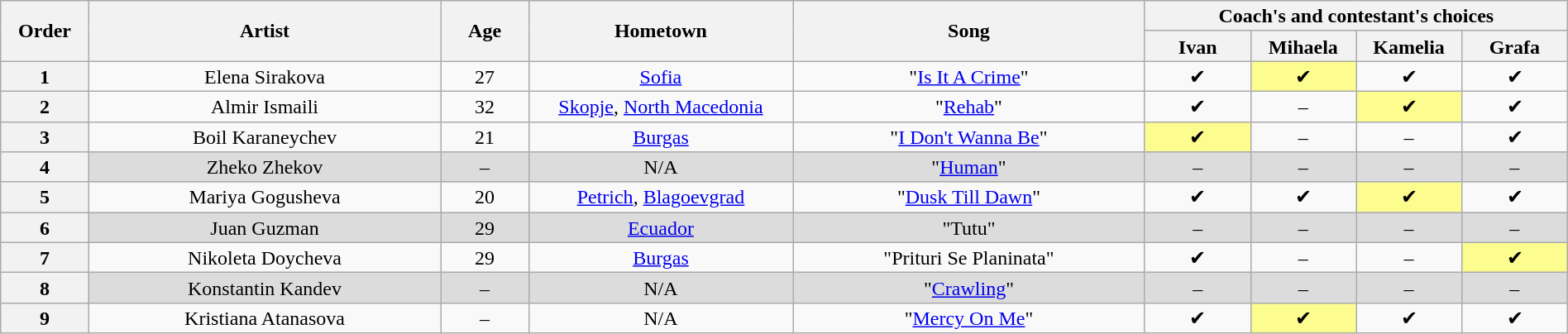<table class="wikitable" style="text-align:center; line-height:17px; width:100%;">
<tr>
<th rowspan="2" scope="col" style="width:05%;">Order</th>
<th rowspan="2" scope="col" style="width:20%;">Artist</th>
<th rowspan="2" scope="col" style="width:05%;">Age</th>
<th rowspan="2" scope="col" style="width:15%;">Hometown</th>
<th rowspan="2" scope="col" style="width:20%;">Song</th>
<th colspan="4" scope="col" style="width:32%;">Coach's and contestant's choices</th>
</tr>
<tr>
<th style="width:06%;">Ivan</th>
<th style="width:06%;">Mihaela</th>
<th style="width:06%;">Kamelia</th>
<th style="width:06%;">Grafa</th>
</tr>
<tr>
<th>1</th>
<td>Elena Sirakova</td>
<td>27</td>
<td><a href='#'>Sofia</a></td>
<td>"<a href='#'>Is It A Crime</a>"</td>
<td>✔</td>
<td style="background:#fdfc8f;">✔</td>
<td>✔</td>
<td>✔</td>
</tr>
<tr>
<th>2</th>
<td>Almir Ismaili</td>
<td>32</td>
<td><a href='#'>Skopje</a>, <a href='#'>North Macedonia</a></td>
<td>"<a href='#'>Rehab</a>"</td>
<td>✔</td>
<td>–</td>
<td style="background:#fdfc8f;">✔</td>
<td>✔</td>
</tr>
<tr>
<th>3</th>
<td>Boil Karaneychev</td>
<td>21</td>
<td><a href='#'>Burgas</a></td>
<td>"<a href='#'>I Don't Wanna Be</a>"</td>
<td style="background:#fdfc8f;">✔</td>
<td>–</td>
<td>–</td>
<td>✔</td>
</tr>
<tr>
<th>4</th>
<td style="background:#dcdcdc;">Zheko Zhekov</td>
<td style="background:#dcdcdc;">–</td>
<td style="background:#dcdcdc;">N/A</td>
<td style="background:#dcdcdc;">"<a href='#'>Human</a>"</td>
<td style="background:#dcdcdc;">–</td>
<td style="background:#dcdcdc;">–</td>
<td style="background:#dcdcdc;">–</td>
<td style="background:#dcdcdc;">–</td>
</tr>
<tr>
<th>5</th>
<td>Mariya Gogusheva</td>
<td>20</td>
<td><a href='#'>Petrich</a>, <a href='#'>Blagoevgrad</a></td>
<td>"<a href='#'>Dusk Till Dawn</a>"</td>
<td>✔</td>
<td>✔</td>
<td style="background:#fdfc8f;">✔</td>
<td>✔</td>
</tr>
<tr>
<th>6</th>
<td style="background:#dcdcdc;">Juan Guzman</td>
<td style="background:#dcdcdc;">29</td>
<td style="background:#dcdcdc;"><a href='#'>Ecuador</a></td>
<td style="background:#dcdcdc;">"Tutu"</td>
<td style="background:#dcdcdc;">–</td>
<td style="background:#dcdcdc;">–</td>
<td style="background:#dcdcdc;">–</td>
<td style="background:#dcdcdc;">–</td>
</tr>
<tr>
<th>7</th>
<td>Nikoleta Doycheva</td>
<td>29</td>
<td><a href='#'>Burgas</a></td>
<td>"Prituri Se Planinata"</td>
<td>✔</td>
<td>–</td>
<td>–</td>
<td style="background:#fdfc8f;">✔</td>
</tr>
<tr>
<th>8</th>
<td style="background:#dcdcdc;">Konstantin Kandev</td>
<td style="background:#dcdcdc;">–</td>
<td style="background:#dcdcdc;">N/A</td>
<td style="background:#dcdcdc;">"<a href='#'>Crawling</a>"</td>
<td style="background:#dcdcdc;">–</td>
<td style="background:#dcdcdc;">–</td>
<td style="background:#dcdcdc;">–</td>
<td style="background:#dcdcdc;">–</td>
</tr>
<tr>
<th>9</th>
<td>Kristiana Atanasova</td>
<td>–</td>
<td>N/A</td>
<td>"<a href='#'>Mercy On Me</a>"</td>
<td>✔</td>
<td style="background:#fdfc8f;">✔</td>
<td>✔</td>
<td>✔</td>
</tr>
</table>
